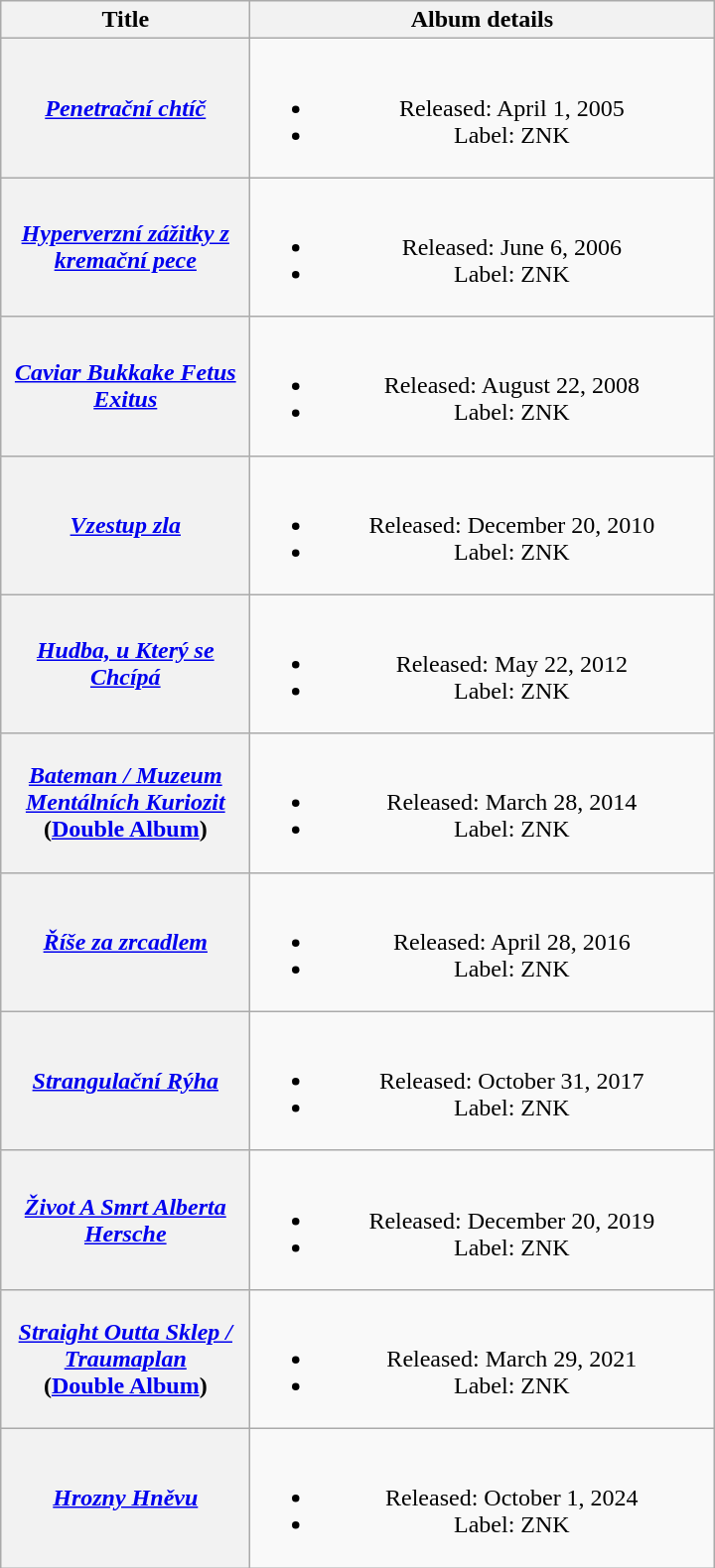<table class="wikitable plainrowheaders" style="text-align:center;">
<tr>
<th scope="col" rowspan="1" style="width:10em;">Title</th>
<th scope="col" rowspan="1" style="width:19em;">Album details</th>
</tr>
<tr>
<th scope="row"><em><a href='#'>Penetrační chtíč</a></em></th>
<td><br><ul><li>Released: April 1, 2005</li><li>Label: ZNK</li></ul></td>
</tr>
<tr>
<th scope="row"><em><a href='#'>Hyperverzní zážitky z kremační pece</a></em></th>
<td><br><ul><li>Released: June 6, 2006</li><li>Label: ZNK</li></ul></td>
</tr>
<tr>
<th scope="row"><em><a href='#'>Caviar Bukkake Fetus Exitus</a></em></th>
<td><br><ul><li>Released: August 22, 2008</li><li>Label: ZNK</li></ul></td>
</tr>
<tr>
<th scope="row"><em><a href='#'>Vzestup zla</a></em></th>
<td><br><ul><li>Released: December 20, 2010</li><li>Label: ZNK</li></ul></td>
</tr>
<tr>
<th scope="row"><em><a href='#'>Hudba, u Který se Chcípá</a></em></th>
<td><br><ul><li>Released: May 22, 2012</li><li>Label: ZNK</li></ul></td>
</tr>
<tr>
<th scope="row"><em><a href='#'>Bateman / Muzeum Mentálních Kuriozit</a></em><br>(<a href='#'>Double Album</a>)</th>
<td><br><ul><li>Released: March 28, 2014</li><li>Label: ZNK</li></ul></td>
</tr>
<tr>
<th scope="row"><em><a href='#'>Říše za zrcadlem</a></em></th>
<td><br><ul><li>Released: April 28, 2016</li><li>Label: ZNK</li></ul></td>
</tr>
<tr>
<th scope="row"><em><a href='#'>Strangulační Rýha</a></em></th>
<td><br><ul><li>Released: October 31, 2017</li><li>Label: ZNK</li></ul></td>
</tr>
<tr>
<th scope="row"><em><a href='#'>Život A Smrt Alberta Hersche</a></em></th>
<td><br><ul><li>Released: December 20, 2019</li><li>Label: ZNK</li></ul></td>
</tr>
<tr>
<th scope="row"><em><a href='#'>Straight Outta Sklep / Traumaplan</a></em><br>(<a href='#'>Double Album</a>)</th>
<td><br><ul><li>Released: March 29, 2021</li><li>Label: ZNK</li></ul></td>
</tr>
<tr>
<th scope="row"><em><a href='#'>Hrozny Hněvu</a></em></th>
<td><br><ul><li>Released: October 1, 2024</li><li>Label: ZNK</li></ul></td>
</tr>
</table>
